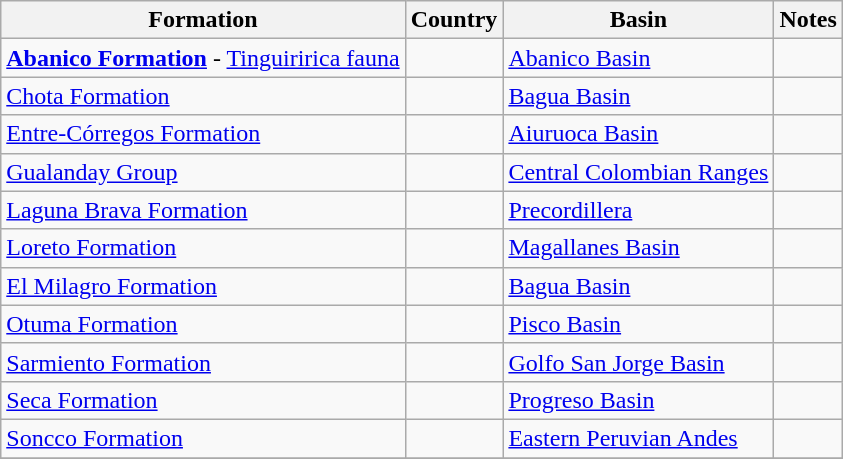<table class="wikitable sortable">
<tr>
<th>Formation<br></th>
<th>Country</th>
<th>Basin</th>
<th class=unsortable>Notes</th>
</tr>
<tr>
<td><strong><a href='#'>Abanico Formation</a></strong> - <a href='#'>Tinguiririca fauna</a></td>
<td></td>
<td><a href='#'>Abanico Basin</a></td>
<td></td>
</tr>
<tr>
<td><a href='#'>Chota Formation</a></td>
<td></td>
<td><a href='#'>Bagua Basin</a></td>
<td></td>
</tr>
<tr>
<td><a href='#'>Entre-Córregos Formation</a></td>
<td></td>
<td><a href='#'>Aiuruoca Basin</a></td>
<td></td>
</tr>
<tr>
<td><a href='#'>Gualanday Group</a></td>
<td></td>
<td><a href='#'>Central Colombian Ranges</a></td>
<td></td>
</tr>
<tr>
<td><a href='#'>Laguna Brava Formation</a></td>
<td></td>
<td><a href='#'>Precordillera</a></td>
<td></td>
</tr>
<tr>
<td><a href='#'>Loreto Formation</a></td>
<td></td>
<td><a href='#'>Magallanes Basin</a></td>
<td></td>
</tr>
<tr>
<td><a href='#'>El Milagro Formation</a></td>
<td></td>
<td><a href='#'>Bagua Basin</a></td>
<td></td>
</tr>
<tr>
<td><a href='#'>Otuma Formation</a></td>
<td></td>
<td><a href='#'>Pisco Basin</a></td>
<td></td>
</tr>
<tr>
<td><a href='#'>Sarmiento Formation</a></td>
<td></td>
<td><a href='#'>Golfo San Jorge Basin</a></td>
<td></td>
</tr>
<tr>
<td><a href='#'>Seca Formation</a></td>
<td></td>
<td><a href='#'>Progreso Basin</a></td>
<td></td>
</tr>
<tr>
<td><a href='#'>Soncco Formation</a></td>
<td></td>
<td><a href='#'>Eastern Peruvian Andes</a></td>
<td></td>
</tr>
<tr>
</tr>
</table>
